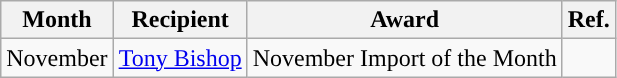<table class="wikitable">
<tr>
<th>Month</th>
<th>Recipient</th>
<th>Award</th>
<th>Ref.</th>
</tr>
<tr>
<td>November</td>
<td><a href='#'>Tony Bishop</a></td>
<td>November Import of the Month</td>
<td></td>
</tr>
</table>
